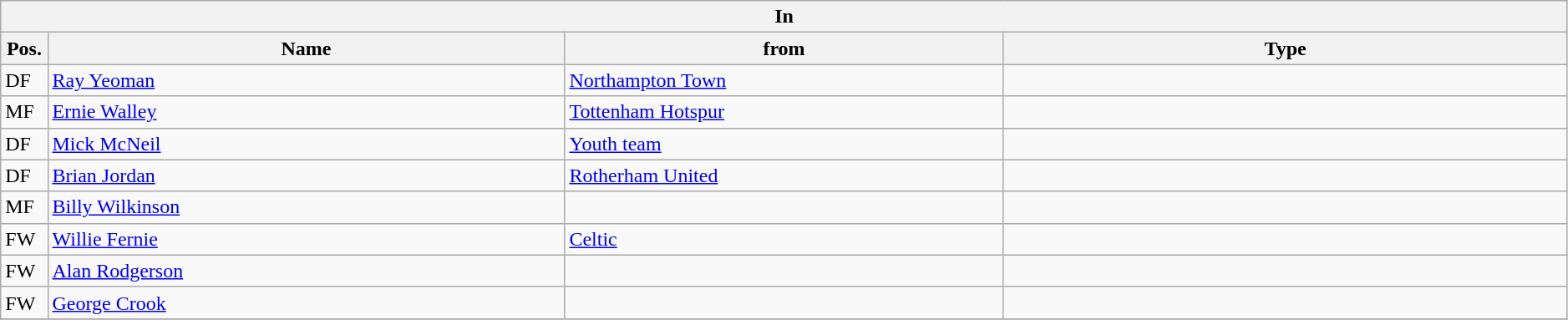<table class="wikitable" style="font-size:100%;width:99%;">
<tr>
<th colspan="4">In</th>
</tr>
<tr>
<th width=3%>Pos.</th>
<th width=33%>Name</th>
<th width=28%>from</th>
<th width=36%>Type</th>
</tr>
<tr>
<td>DF</td>
<td><a href='#'>Ray Yeoman</a></td>
<td><a href='#'>Northampton Town</a></td>
<td></td>
</tr>
<tr>
<td>MF</td>
<td><a href='#'>Ernie Walley</a></td>
<td><a href='#'>Tottenham Hotspur</a></td>
<td></td>
</tr>
<tr>
<td>DF</td>
<td><a href='#'>Mick McNeil</a></td>
<td><a href='#'>Youth team</a></td>
<td></td>
</tr>
<tr>
<td>DF</td>
<td><a href='#'>Brian Jordan</a></td>
<td><a href='#'>Rotherham United</a></td>
<td></td>
</tr>
<tr>
<td>MF</td>
<td><a href='#'>Billy Wilkinson</a></td>
<td></td>
<td></td>
</tr>
<tr>
<td>FW</td>
<td><a href='#'>Willie Fernie</a></td>
<td><a href='#'>Celtic</a></td>
<td></td>
</tr>
<tr>
<td>FW</td>
<td><a href='#'>Alan Rodgerson</a></td>
<td></td>
<td></td>
</tr>
<tr>
<td>FW</td>
<td><a href='#'>George Crook</a></td>
<td></td>
<td></td>
</tr>
<tr>
</tr>
</table>
